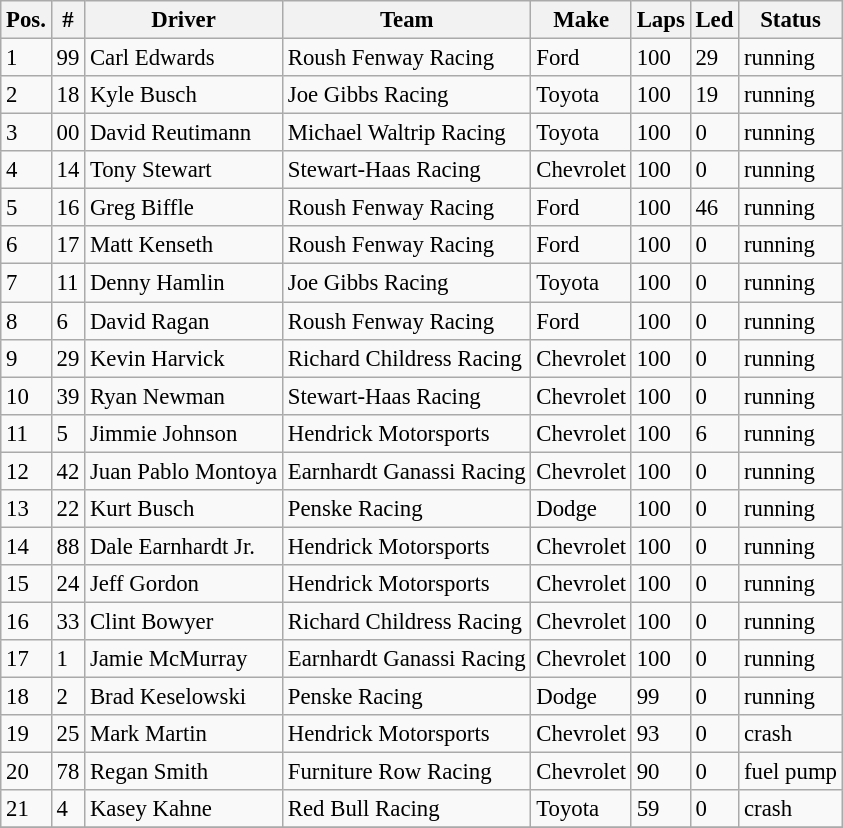<table class="wikitable" style="font-size:95%">
<tr>
<th>Pos.</th>
<th>#</th>
<th>Driver</th>
<th>Team</th>
<th>Make</th>
<th>Laps</th>
<th>Led</th>
<th>Status</th>
</tr>
<tr>
<td>1</td>
<td>99</td>
<td>Carl Edwards</td>
<td>Roush Fenway Racing</td>
<td>Ford</td>
<td>100</td>
<td>29</td>
<td>running</td>
</tr>
<tr>
<td>2</td>
<td>18</td>
<td>Kyle Busch</td>
<td>Joe Gibbs Racing</td>
<td>Toyota</td>
<td>100</td>
<td>19</td>
<td>running</td>
</tr>
<tr>
<td>3</td>
<td>00</td>
<td>David Reutimann</td>
<td>Michael Waltrip Racing</td>
<td>Toyota</td>
<td>100</td>
<td>0</td>
<td>running</td>
</tr>
<tr>
<td>4</td>
<td>14</td>
<td>Tony Stewart</td>
<td>Stewart-Haas Racing</td>
<td>Chevrolet</td>
<td>100</td>
<td>0</td>
<td>running</td>
</tr>
<tr>
<td>5</td>
<td>16</td>
<td>Greg Biffle</td>
<td>Roush Fenway Racing</td>
<td>Ford</td>
<td>100</td>
<td>46</td>
<td>running</td>
</tr>
<tr>
<td>6</td>
<td>17</td>
<td>Matt Kenseth</td>
<td>Roush Fenway Racing</td>
<td>Ford</td>
<td>100</td>
<td>0</td>
<td>running</td>
</tr>
<tr>
<td>7</td>
<td>11</td>
<td>Denny Hamlin</td>
<td>Joe Gibbs Racing</td>
<td>Toyota</td>
<td>100</td>
<td>0</td>
<td>running</td>
</tr>
<tr>
<td>8</td>
<td>6</td>
<td>David Ragan</td>
<td>Roush Fenway Racing</td>
<td>Ford</td>
<td>100</td>
<td>0</td>
<td>running</td>
</tr>
<tr>
<td>9</td>
<td>29</td>
<td>Kevin Harvick</td>
<td>Richard Childress Racing</td>
<td>Chevrolet</td>
<td>100</td>
<td>0</td>
<td>running</td>
</tr>
<tr>
<td>10</td>
<td>39</td>
<td>Ryan Newman</td>
<td>Stewart-Haas Racing</td>
<td>Chevrolet</td>
<td>100</td>
<td>0</td>
<td>running</td>
</tr>
<tr>
<td>11</td>
<td>5</td>
<td>Jimmie Johnson</td>
<td>Hendrick Motorsports</td>
<td>Chevrolet</td>
<td>100</td>
<td>6</td>
<td>running</td>
</tr>
<tr>
<td>12</td>
<td>42</td>
<td>Juan Pablo Montoya</td>
<td>Earnhardt Ganassi Racing</td>
<td>Chevrolet</td>
<td>100</td>
<td>0</td>
<td>running</td>
</tr>
<tr>
<td>13</td>
<td>22</td>
<td>Kurt Busch</td>
<td>Penske Racing</td>
<td>Dodge</td>
<td>100</td>
<td>0</td>
<td>running</td>
</tr>
<tr>
<td>14</td>
<td>88</td>
<td>Dale Earnhardt Jr.</td>
<td>Hendrick Motorsports</td>
<td>Chevrolet</td>
<td>100</td>
<td>0</td>
<td>running</td>
</tr>
<tr>
<td>15</td>
<td>24</td>
<td>Jeff Gordon</td>
<td>Hendrick Motorsports</td>
<td>Chevrolet</td>
<td>100</td>
<td>0</td>
<td>running</td>
</tr>
<tr>
<td>16</td>
<td>33</td>
<td>Clint Bowyer</td>
<td>Richard Childress Racing</td>
<td>Chevrolet</td>
<td>100</td>
<td>0</td>
<td>running</td>
</tr>
<tr>
<td>17</td>
<td>1</td>
<td>Jamie McMurray</td>
<td>Earnhardt Ganassi Racing</td>
<td>Chevrolet</td>
<td>100</td>
<td>0</td>
<td>running</td>
</tr>
<tr>
<td>18</td>
<td>2</td>
<td>Brad Keselowski</td>
<td>Penske Racing</td>
<td>Dodge</td>
<td>99</td>
<td>0</td>
<td>running</td>
</tr>
<tr>
<td>19</td>
<td>25</td>
<td>Mark Martin</td>
<td>Hendrick Motorsports</td>
<td>Chevrolet</td>
<td>93</td>
<td>0</td>
<td>crash</td>
</tr>
<tr>
<td>20</td>
<td>78</td>
<td>Regan Smith</td>
<td>Furniture Row Racing</td>
<td>Chevrolet</td>
<td>90</td>
<td>0</td>
<td>fuel pump</td>
</tr>
<tr>
<td>21</td>
<td>4</td>
<td>Kasey Kahne</td>
<td>Red Bull Racing</td>
<td>Toyota</td>
<td>59</td>
<td>0</td>
<td>crash</td>
</tr>
<tr>
</tr>
</table>
